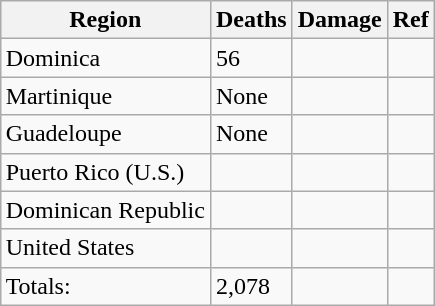<table class="wikitable sortable" align=right>
<tr>
<th>Region</th>
<th>Deaths</th>
<th>Damage</th>
<th>Ref</th>
</tr>
<tr>
<td>Dominica</td>
<td>56</td>
<td></td>
<td></td>
</tr>
<tr>
<td>Martinique</td>
<td>None</td>
<td></td>
<td></td>
</tr>
<tr>
<td>Guadeloupe</td>
<td>None</td>
<td></td>
<td></td>
</tr>
<tr>
<td>Puerto Rico (U.S.)</td>
<td></td>
<td></td>
<td></td>
</tr>
<tr>
<td>Dominican Republic</td>
<td></td>
<td></td>
<td></td>
</tr>
<tr>
<td>United States</td>
<td></td>
<td></td>
<td></td>
</tr>
<tr class="sortbottom">
<td>Totals:</td>
<td>2,078</td>
<td></td>
<td></td>
</tr>
</table>
